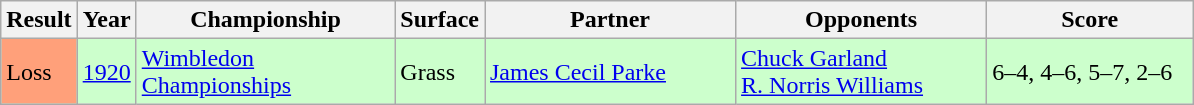<table class="sortable wikitable">
<tr>
<th style="width:40px">Result</th>
<th style="width:30px">Year</th>
<th style="width:165px">Championship</th>
<th style="width:50px">Surface</th>
<th style="width:160px">Partner</th>
<th style="width:160px">Opponents</th>
<th style="width:130px" class="unsortable">Score</th>
</tr>
<tr style="background:#cfc;">
<td style="background:#ffa07a;">Loss</td>
<td><a href='#'>1920</a></td>
<td><a href='#'>Wimbledon Championships</a></td>
<td>Grass</td>
<td> <a href='#'>James Cecil Parke</a></td>
<td> <a href='#'>Chuck Garland</a> <br>  <a href='#'>R. Norris Williams</a></td>
<td>6–4, 4–6, 5–7, 2–6</td>
</tr>
</table>
